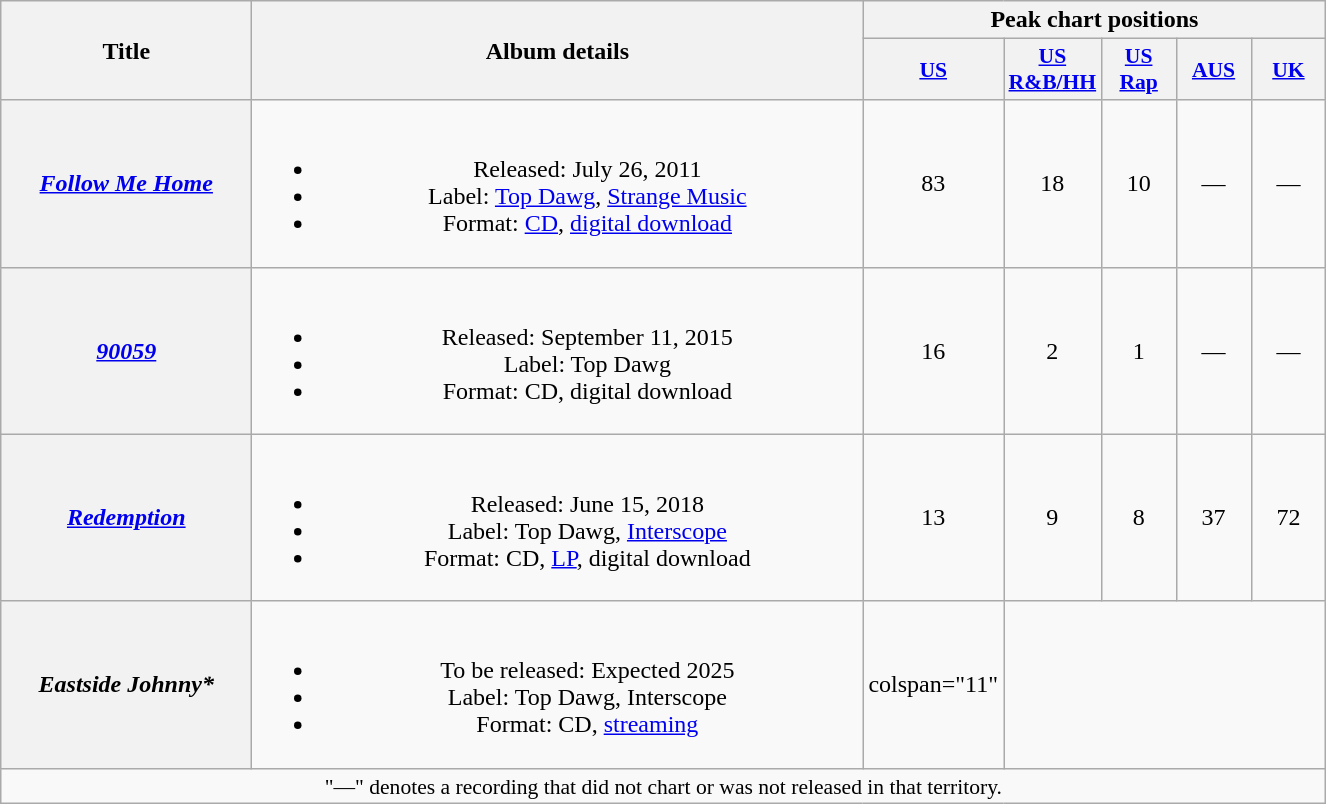<table class="wikitable plainrowheaders" style="text-align:center;">
<tr>
<th scope="col" rowspan="2" style="width:10em;">Title</th>
<th scope="col" rowspan="2" style="width:25em;">Album details</th>
<th scope="col" colspan="5">Peak chart positions</th>
</tr>
<tr>
<th scope="col" style="width:3em;font-size:90%;"><a href='#'>US</a><br></th>
<th scope="col" style="width:3em;font-size:90%;"><a href='#'>US R&B/HH</a><br></th>
<th scope="col" style="width:3em;font-size:90%;"><a href='#'>US<br>Rap</a><br></th>
<th scope="col" style="width:3em;font-size:90%;"><a href='#'>AUS</a><br></th>
<th scope="col" style="width:3em;font-size:90%;"><a href='#'>UK</a><br></th>
</tr>
<tr>
<th scope="row"><em><a href='#'>Follow Me Home</a></em></th>
<td><br><ul><li>Released: July 26, 2011</li><li>Label: <a href='#'>Top Dawg</a>, <a href='#'>Strange Music</a></li><li>Format: <a href='#'>CD</a>, <a href='#'>digital download</a></li></ul></td>
<td>83</td>
<td>18</td>
<td>10</td>
<td>—</td>
<td>—</td>
</tr>
<tr>
<th scope="row"><em><a href='#'>90059</a></em></th>
<td><br><ul><li>Released: September 11, 2015</li><li>Label: Top Dawg</li><li>Format: CD, digital download</li></ul></td>
<td>16</td>
<td>2</td>
<td>1</td>
<td>—</td>
<td>—</td>
</tr>
<tr>
<th scope="row"><em><a href='#'>Redemption</a></em></th>
<td><br><ul><li>Released: June 15, 2018</li><li>Label: Top Dawg, <a href='#'>Interscope</a></li><li>Format: CD, <a href='#'>LP</a>, digital download</li></ul></td>
<td>13</td>
<td>9</td>
<td>8</td>
<td>37</td>
<td>72</td>
</tr>
<tr>
<th scope="row"><em>Eastside Johnny*</em></th>
<td><br><ul><li>To be released: Expected 2025</li><li>Label: Top Dawg, Interscope</li><li>Format: CD, <a href='#'>streaming</a></li></ul></td>
<td>colspan="11" </td>
</tr>
<tr>
<td colspan="14" style="font-size:90%">"—" denotes a recording that did not chart or was not released in that territory.</td>
</tr>
</table>
